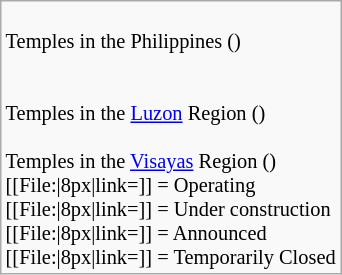<table class="wikitable floatright" style="font-size: 85%;">
<tr>
<td><br>Temples in the Philippines ()<br><br><br>Temples in the <a href='#'>Luzon</a> Region ()<br>
<br>Temples in the <a href='#'>Visayas</a> Region ()<br>
[[File:|8px|link=]] = Operating<br>
[[File:|8px|link=]] = Under construction<br>
[[File:|8px|link=]] = Announced<br>
[[File:|8px|link=]] = Temporarily Closed</td>
</tr>
</table>
